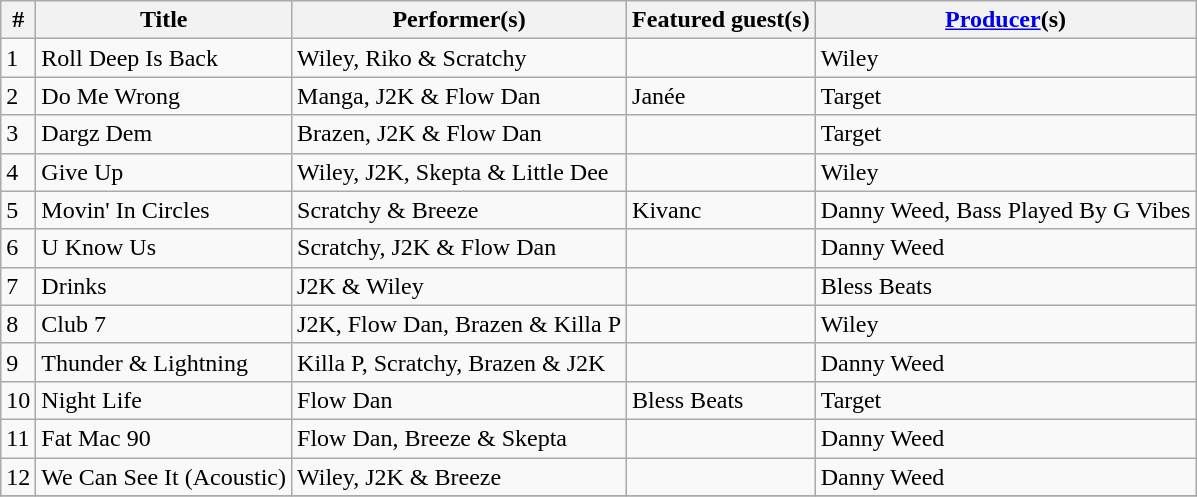<table class="wikitable">
<tr>
<th align="center">#</th>
<th align="center">Title</th>
<th align="center">Performer(s)</th>
<th align="center">Featured guest(s)</th>
<th align="center"><a href='#'>Producer</a>(s)</th>
</tr>
<tr>
<td>1</td>
<td>Roll Deep Is Back</td>
<td>Wiley, Riko & Scratchy</td>
<td></td>
<td>Wiley</td>
</tr>
<tr>
<td>2</td>
<td>Do Me Wrong</td>
<td>Manga, J2K & Flow Dan</td>
<td>Janée</td>
<td>Target</td>
</tr>
<tr>
<td>3</td>
<td>Dargz Dem</td>
<td>Brazen, J2K & Flow Dan</td>
<td></td>
<td>Target</td>
</tr>
<tr>
<td>4</td>
<td>Give Up</td>
<td>Wiley, J2K, Skepta & Little Dee</td>
<td></td>
<td>Wiley</td>
</tr>
<tr>
<td>5</td>
<td>Movin' In Circles</td>
<td>Scratchy & Breeze</td>
<td>Kivanc</td>
<td>Danny Weed, Bass Played By G Vibes</td>
</tr>
<tr>
<td>6</td>
<td>U Know Us</td>
<td>Scratchy, J2K & Flow Dan</td>
<td></td>
<td>Danny Weed</td>
</tr>
<tr>
<td>7</td>
<td>Drinks</td>
<td>J2K & Wiley</td>
<td></td>
<td>Bless Beats</td>
</tr>
<tr>
<td>8</td>
<td>Club 7</td>
<td>J2K, Flow Dan, Brazen & Killa P</td>
<td></td>
<td>Wiley</td>
</tr>
<tr>
<td>9</td>
<td>Thunder & Lightning</td>
<td>Killa P, Scratchy, Brazen & J2K</td>
<td></td>
<td>Danny Weed</td>
</tr>
<tr>
<td>10</td>
<td>Night Life</td>
<td>Flow Dan</td>
<td>Bless Beats</td>
<td>Target</td>
</tr>
<tr>
<td>11</td>
<td>Fat Mac 90</td>
<td>Flow Dan, Breeze & Skepta</td>
<td></td>
<td>Danny Weed</td>
</tr>
<tr>
<td>12</td>
<td>We Can See It (Acoustic)</td>
<td>Wiley, J2K & Breeze</td>
<td></td>
<td>Danny Weed</td>
</tr>
<tr>
</tr>
</table>
